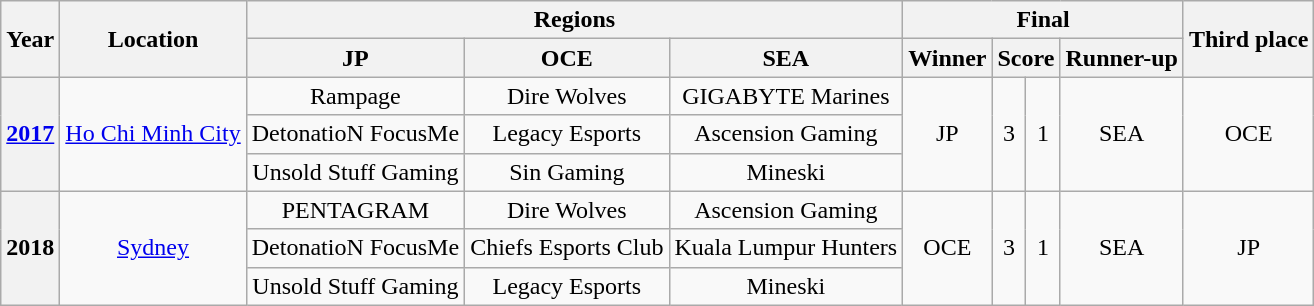<table class="wikitable" style="text-align: center">
<tr>
<th rowspan="2">Year</th>
<th rowspan="2">Location</th>
<th colspan="3">Regions</th>
<th colspan="4">Final</th>
<th rowspan="2">Third place</th>
</tr>
<tr>
<th>JP</th>
<th>OCE</th>
<th>SEA</th>
<th>Winner</th>
<th colspan="2">Score</th>
<th>Runner-up</th>
</tr>
<tr>
<th rowspan="3"><a href='#'>2017</a></th>
<td rowspan="3"> <a href='#'>Ho Chi Minh City</a></td>
<td>Rampage</td>
<td>Dire Wolves</td>
<td>GIGABYTE Marines</td>
<td rowspan="3">JP</td>
<td rowspan="3" style="text-align: center">3</td>
<td rowspan="3" style="text-align: center">1</td>
<td rowspan="3">SEA</td>
<td rowspan="3">OCE</td>
</tr>
<tr>
<td>DetonatioN FocusMe</td>
<td>Legacy Esports</td>
<td>Ascension Gaming</td>
</tr>
<tr>
<td>Unsold Stuff Gaming</td>
<td>Sin Gaming</td>
<td>Mineski</td>
</tr>
<tr>
<th rowspan="3">2018</th>
<td rowspan="3"> <a href='#'>Sydney</a></td>
<td>PENTAGRAM</td>
<td>Dire Wolves</td>
<td>Ascension Gaming</td>
<td rowspan="3">OCE</td>
<td rowspan="3" style="text-align: center">3</td>
<td rowspan="3" style="text-align: center">1</td>
<td rowspan="3">SEA</td>
<td rowspan="3">JP</td>
</tr>
<tr>
<td>DetonatioN FocusMe</td>
<td>Chiefs Esports Club</td>
<td>Kuala Lumpur Hunters</td>
</tr>
<tr>
<td>Unsold Stuff Gaming</td>
<td>Legacy Esports</td>
<td>Mineski</td>
</tr>
</table>
